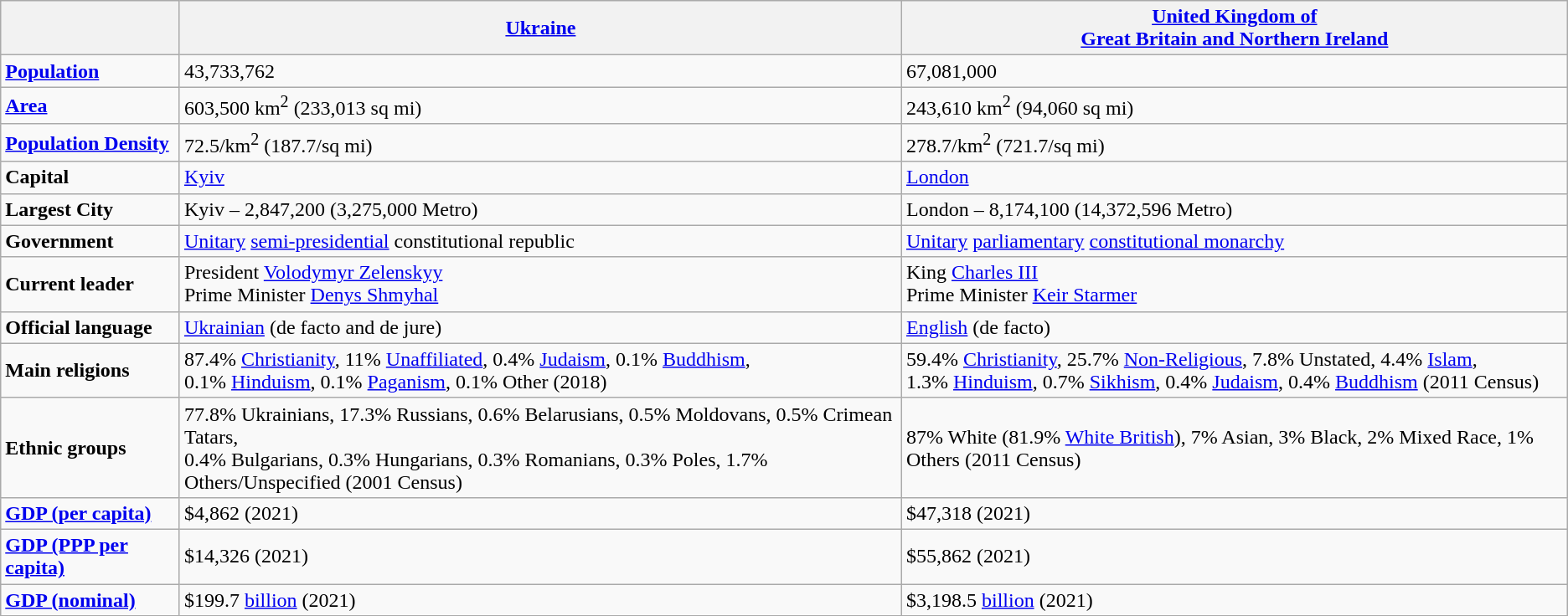<table class="wikitable">
<tr>
<th></th>
<th> <strong><a href='#'>Ukraine</a></strong></th>
<th> <strong><a href='#'>United Kingdom of<br>Great Britain and Northern Ireland</a></strong></th>
</tr>
<tr>
<td><strong><a href='#'>Population</a></strong></td>
<td>43,733,762</td>
<td>67,081,000</td>
</tr>
<tr>
<td><strong><a href='#'>Area</a></strong></td>
<td>603,500 km<sup>2</sup> (233,013 sq mi)</td>
<td>243,610 km<sup>2</sup> (94,060 sq mi)</td>
</tr>
<tr>
<td><strong><a href='#'>Population Density</a></strong></td>
<td>72.5/km<sup>2</sup> (187.7/sq mi)</td>
<td>278.7/km<sup>2</sup> (721.7/sq mi)</td>
</tr>
<tr>
<td><strong>Capital</strong></td>
<td><a href='#'>Kyiv</a></td>
<td><a href='#'>London</a></td>
</tr>
<tr>
<td><strong>Largest City</strong></td>
<td>Kyiv – 2,847,200 (3,275,000 Metro)</td>
<td>London – 8,174,100 (14,372,596 Metro)</td>
</tr>
<tr>
<td><strong>Government</strong></td>
<td><a href='#'>Unitary</a> <a href='#'>semi-presidential</a> constitutional republic</td>
<td><a href='#'>Unitary</a> <a href='#'>parliamentary</a> <a href='#'>constitutional monarchy</a></td>
</tr>
<tr>
<td><strong>Current leader</strong></td>
<td>President <a href='#'>Volodymyr Zelenskyy</a> <br> Prime Minister <a href='#'>Denys Shmyhal</a></td>
<td>King <a href='#'>Charles III</a><br> Prime Minister <a href='#'>Keir Starmer</a></td>
</tr>
<tr>
<td><strong>Official language</strong></td>
<td><a href='#'>Ukrainian</a> (de facto and de jure)</td>
<td><a href='#'>English</a> (de facto)</td>
</tr>
<tr>
<td><strong>Main religions</strong></td>
<td>87.4% <a href='#'>Christianity</a>, 11% <a href='#'>Unaffiliated</a>, 0.4% <a href='#'>Judaism</a>, 0.1% <a href='#'>Buddhism</a>, <br> 0.1% <a href='#'>Hinduism</a>, 0.1% <a href='#'>Paganism</a>, 0.1% Other (2018)</td>
<td>59.4% <a href='#'>Christianity</a>, 25.7% <a href='#'>Non-Religious</a>, 7.8% Unstated, 4.4% <a href='#'>Islam</a>, <br> 1.3% <a href='#'>Hinduism</a>, 0.7% <a href='#'>Sikhism</a>, 0.4% <a href='#'>Judaism</a>, 0.4% <a href='#'>Buddhism</a> (2011 Census)</td>
</tr>
<tr>
<td><strong>Ethnic groups</strong></td>
<td>77.8% Ukrainians, 17.3% Russians, 0.6% Belarusians, 0.5% Moldovans, 0.5% Crimean Tatars, <br> 0.4% Bulgarians, 0.3% Hungarians, 0.3% Romanians, 0.3% Poles, 1.7% Others/Unspecified (2001 Census)</td>
<td>87% White (81.9% <a href='#'>White British</a>), 7% Asian, 3% Black, 2% Mixed Race, 1% Others (2011 Census)</td>
</tr>
<tr>
<td><strong><a href='#'>GDP (per capita)</a></strong></td>
<td>$4,862 (2021)</td>
<td>$47,318 (2021)</td>
</tr>
<tr>
<td><strong><a href='#'>GDP (PPP per capita)</a></strong></td>
<td>$14,326 (2021)</td>
<td>$55,862 (2021)</td>
</tr>
<tr>
<td><strong><a href='#'>GDP (nominal)</a></strong></td>
<td>$199.7 <a href='#'>billion</a> (2021)</td>
<td>$3,198.5 <a href='#'>billion</a> (2021)</td>
</tr>
<tr>
</tr>
</table>
